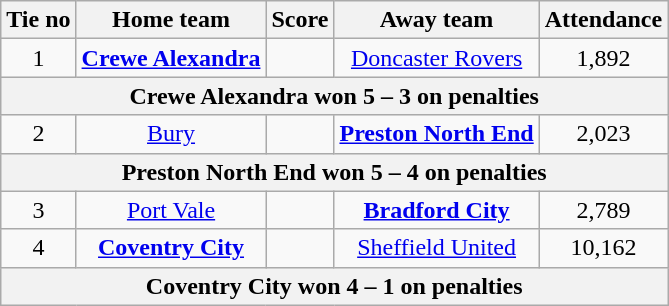<table class="wikitable" style="text-align: center">
<tr>
<th>Tie no</th>
<th>Home team</th>
<th>Score</th>
<th>Away team</th>
<th>Attendance</th>
</tr>
<tr>
<td>1</td>
<td><strong><a href='#'>Crewe Alexandra</a></strong></td>
<td></td>
<td><a href='#'>Doncaster Rovers</a></td>
<td>1,892</td>
</tr>
<tr>
<th colspan="5">Crewe Alexandra won 5 – 3 on penalties</th>
</tr>
<tr>
<td>2</td>
<td><a href='#'>Bury</a></td>
<td></td>
<td><strong><a href='#'>Preston North End</a></strong></td>
<td>2,023</td>
</tr>
<tr>
<th colspan="5">Preston North End won 5 – 4 on penalties</th>
</tr>
<tr>
<td>3</td>
<td><a href='#'>Port Vale</a></td>
<td></td>
<td><strong><a href='#'>Bradford City</a></strong></td>
<td>2,789</td>
</tr>
<tr>
<td>4</td>
<td><strong><a href='#'>Coventry City</a></strong></td>
<td></td>
<td><a href='#'>Sheffield United</a></td>
<td>10,162</td>
</tr>
<tr>
<th colspan="5">Coventry City won 4 – 1 on penalties</th>
</tr>
</table>
